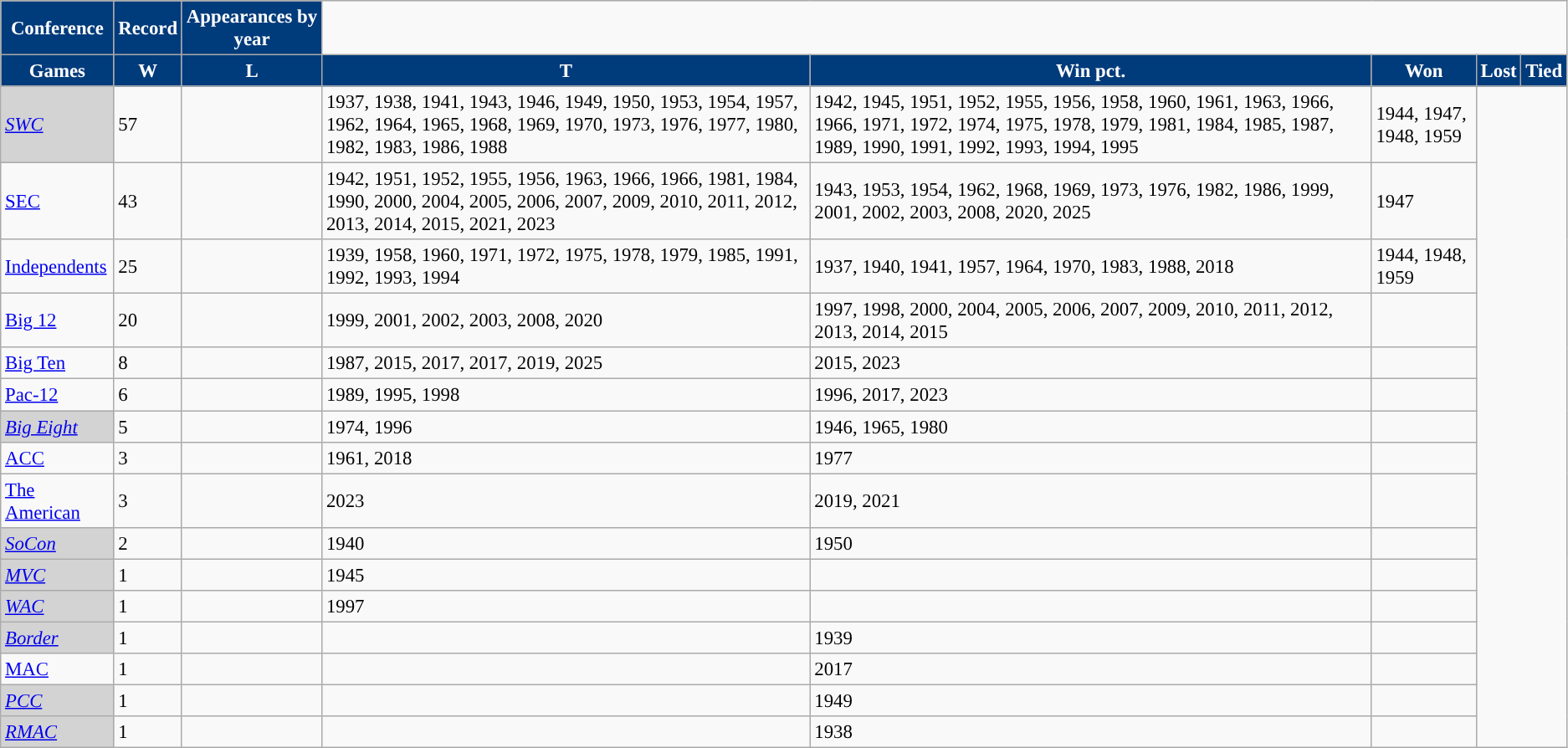<table class="wikitable sortable plainrowheaders" style="font-size: 95%;">
<tr>
<th style="background:#003B7B; color:#FFFFFF; ">Conference</th>
<th style="background:#003B7B; color:#FFFFFF; ">Record</th>
<th style="background:#003B7B; color:#FFFFFF; ">Appearances by year</th>
</tr>
<tr>
<th style="background:#003B7B; color:#FFFFFF; ">Games</th>
<th style="background:#003B7B; color:#FFFFFF; ">W</th>
<th style="background:#003B7B; color:#FFFFFF; ">L</th>
<th style="background:#003B7B; color:#FFFFFF; ">T</th>
<th style="background:#003B7B; color:#FFFFFF; ">Win pct.</th>
<th style="background:#003B7B; color:#FFFFFF; ">Won</th>
<th style="background:#003B7B; color:#FFFFFF; ">Lost</th>
<th style="background:#003B7B; color:#FFFFFF; ">Tied<br></th>
</tr>
<tr>
<td bgcolor=lightgrey><em><a href='#'>SWC</a></em></td>
<td>57</td>
<td></td>
<td>1937, 1938, 1941, 1943, 1946, 1949, 1950, 1953, 1954, 1957, 1962, 1964, 1965, 1968, 1969, 1970, 1973, 1976, 1977, 1980, 1982, 1983, 1986, 1988</td>
<td>1942, 1945, 1951, 1952, 1955, 1956, 1958, 1960, 1961, 1963, 1966, 1966, 1971, 1972, 1974, 1975, 1978, 1979, 1981, 1984, 1985, 1987, 1989, 1990, 1991, 1992, 1993, 1994, 1995</td>
<td>1944, 1947, 1948, 1959</td>
</tr>
<tr>
<td><a href='#'>SEC</a></td>
<td>43</td>
<td></td>
<td>1942, 1951, 1952, 1955, 1956, 1963, 1966, 1966, 1981, 1984, 1990, 2000, 2004, 2005, 2006, 2007, 2009, 2010, 2011, 2012, 2013, 2014, 2015, 2021, 2023</td>
<td>1943, 1953, 1954, 1962, 1968, 1969, 1973, 1976, 1982, 1986, 1999, 2001, 2002, 2003, 2008, 2020, 2025</td>
<td>1947</td>
</tr>
<tr>
<td><a href='#'>Independents</a></td>
<td>25</td>
<td></td>
<td>1939, 1958, 1960, 1971, 1972, 1975, 1978, 1979, 1985, 1991, 1992, 1993, 1994</td>
<td>1937, 1940, 1941, 1957, 1964, 1970, 1983, 1988, 2018</td>
<td>1944, 1948, 1959</td>
</tr>
<tr>
<td><a href='#'>Big 12</a></td>
<td>20</td>
<td></td>
<td>1999, 2001, 2002, 2003, 2008, 2020</td>
<td>1997, 1998, 2000, 2004, 2005, 2006, 2007, 2009, 2010, 2011, 2012, 2013, 2014, 2015</td>
<td></td>
</tr>
<tr>
<td><a href='#'>Big Ten</a></td>
<td>8</td>
<td></td>
<td>1987, 2015, 2017, 2017, 2019, 2025</td>
<td>2015, 2023</td>
<td></td>
</tr>
<tr>
<td><a href='#'>Pac-12</a></td>
<td>6</td>
<td></td>
<td>1989, 1995, 1998</td>
<td>1996, 2017, 2023</td>
<td></td>
</tr>
<tr>
<td bgcolor=lightgrey><em><a href='#'>Big Eight</a></em></td>
<td>5</td>
<td></td>
<td>1974, 1996</td>
<td>1946, 1965, 1980</td>
<td></td>
</tr>
<tr>
<td><a href='#'>ACC</a></td>
<td>3</td>
<td></td>
<td>1961, 2018</td>
<td>1977</td>
<td></td>
</tr>
<tr>
<td><a href='#'>The American</a></td>
<td>3</td>
<td></td>
<td>2023</td>
<td>2019, 2021</td>
<td></td>
</tr>
<tr>
<td bgcolor=lightgrey><em><a href='#'>SoCon</a></em></td>
<td>2</td>
<td></td>
<td>1940</td>
<td>1950</td>
<td></td>
</tr>
<tr>
<td bgcolor=lightgrey><em><a href='#'>MVC</a></em></td>
<td>1</td>
<td></td>
<td>1945</td>
<td></td>
<td></td>
</tr>
<tr>
<td bgcolor=lightgrey><em><a href='#'>WAC</a></em></td>
<td>1</td>
<td></td>
<td>1997</td>
<td></td>
<td></td>
</tr>
<tr>
<td bgcolor=lightgrey><em><a href='#'>Border</a></em></td>
<td>1</td>
<td></td>
<td></td>
<td>1939</td>
<td></td>
</tr>
<tr>
<td><a href='#'>MAC</a></td>
<td>1</td>
<td></td>
<td></td>
<td>2017</td>
<td></td>
</tr>
<tr>
<td bgcolor=lightgrey><em><a href='#'>PCC</a></em></td>
<td>1</td>
<td></td>
<td></td>
<td>1949</td>
<td></td>
</tr>
<tr>
<td bgcolor=lightgrey><em><a href='#'>RMAC</a></em></td>
<td>1</td>
<td></td>
<td></td>
<td>1938</td>
<td></td>
</tr>
</table>
